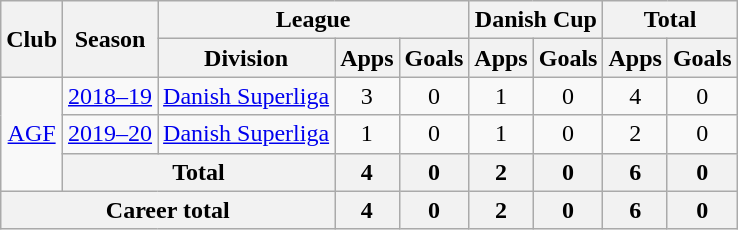<table class="wikitable" style="text-align: center;">
<tr>
<th rowspan=2>Club</th>
<th rowspan=2>Season</th>
<th colspan=3>League</th>
<th colspan=2>Danish Cup</th>
<th colspan=2>Total</th>
</tr>
<tr>
<th>Division</th>
<th>Apps</th>
<th>Goals</th>
<th>Apps</th>
<th>Goals</th>
<th>Apps</th>
<th>Goals</th>
</tr>
<tr>
<td rowspan=3><a href='#'>AGF</a></td>
<td><a href='#'>2018–19</a></td>
<td><a href='#'>Danish Superliga</a></td>
<td>3</td>
<td>0</td>
<td>1</td>
<td>0</td>
<td>4</td>
<td>0</td>
</tr>
<tr>
<td><a href='#'>2019–20</a></td>
<td><a href='#'>Danish Superliga</a></td>
<td>1</td>
<td>0</td>
<td>1</td>
<td>0</td>
<td>2</td>
<td>0</td>
</tr>
<tr>
<th colspan=2>Total</th>
<th>4</th>
<th>0</th>
<th>2</th>
<th>0</th>
<th>6</th>
<th>0</th>
</tr>
<tr>
<th colspan=3>Career total</th>
<th>4</th>
<th>0</th>
<th>2</th>
<th>0</th>
<th>6</th>
<th>0</th>
</tr>
</table>
